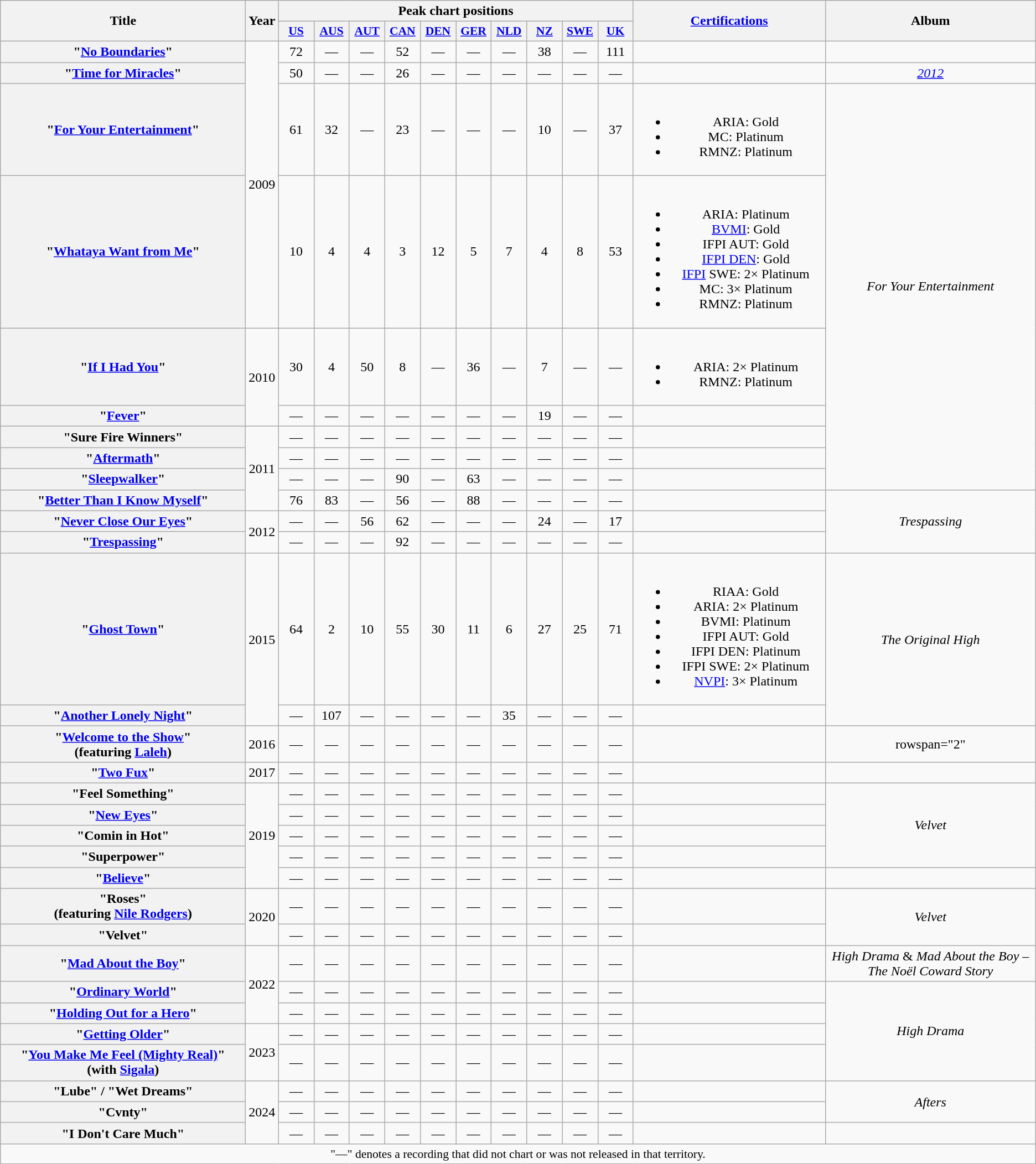<table class="wikitable plainrowheaders" style="text-align:center;">
<tr>
<th scope="colw" rowspan="2" style="width:18em;">Title</th>
<th scope="col" rowspan="2">Year</th>
<th scope="col" colspan="10">Peak chart positions</th>
<th scope="col" rowspan="2" style="width:14em;"><a href='#'>Certifications</a></th>
<th scope="col" rowspan="2">Album</th>
</tr>
<tr>
<th scope="col" style="width:2.5em;font-size:90%;"><a href='#'>US</a><br></th>
<th scope="col" style="width:2.5em;font-size:90%;"><a href='#'>AUS</a><br></th>
<th scope="col" style="width:2.5em;font-size:90%;"><a href='#'>AUT</a><br></th>
<th scope="col" style="width:2.5em;font-size:90%;"><a href='#'>CAN</a><br></th>
<th scope="col" style="width:2.5em;font-size:90%;"><a href='#'>DEN</a><br></th>
<th scope="col" style="width:2.5em;font-size:90%;"><a href='#'>GER</a><br></th>
<th scope="col" style="width:2.5em;font-size:90%;"><a href='#'>NLD</a><br></th>
<th scope="col" style="width:2.5em;font-size:90%;"><a href='#'>NZ</a><br></th>
<th scope="col" style="width:2.5em;font-size:90%;"><a href='#'>SWE</a><br></th>
<th scope="col" style="width:2.5em;font-size:90%;"><a href='#'>UK</a><br></th>
</tr>
<tr>
<th scope="row">"<a href='#'>No Boundaries</a>"</th>
<td rowspan="4">2009</td>
<td>72</td>
<td>—</td>
<td>—</td>
<td>52</td>
<td>—</td>
<td>—</td>
<td>—</td>
<td>38</td>
<td>—</td>
<td>111</td>
<td></td>
<td></td>
</tr>
<tr>
<th scope="row">"<a href='#'>Time for Miracles</a>"</th>
<td>50</td>
<td>—</td>
<td>—</td>
<td>26</td>
<td>—</td>
<td>—</td>
<td>—</td>
<td>—</td>
<td>—</td>
<td>—</td>
<td></td>
<td><em><a href='#'>2012</a></em></td>
</tr>
<tr>
<th scope="row">"<a href='#'>For Your Entertainment</a>"</th>
<td>61</td>
<td>32</td>
<td>—</td>
<td>23</td>
<td>—</td>
<td>—</td>
<td>—</td>
<td>10</td>
<td>—</td>
<td>37</td>
<td><br><ul><li>ARIA: Gold</li><li>MC: Platinum</li><li>RMNZ: Platinum</li></ul></td>
<td rowspan="7"><em>For Your Entertainment</em></td>
</tr>
<tr>
<th scope="row">"<a href='#'>Whataya Want from Me</a>"</th>
<td>10</td>
<td>4</td>
<td>4</td>
<td>3</td>
<td>12</td>
<td>5</td>
<td>7</td>
<td>4</td>
<td>8</td>
<td>53</td>
<td><br><ul><li>ARIA: Platinum</li><li><a href='#'>BVMI</a>: Gold</li><li>IFPI AUT: Gold</li><li><a href='#'>IFPI DEN</a>: Gold</li><li><a href='#'>IFPI</a> SWE: 2× Platinum</li><li>MC: 3× Platinum</li><li>RMNZ: Platinum</li></ul></td>
</tr>
<tr>
<th scope="row">"<a href='#'>If I Had You</a>"</th>
<td rowspan="2">2010</td>
<td>30</td>
<td>4</td>
<td>50</td>
<td>8</td>
<td>—</td>
<td>36</td>
<td>—</td>
<td>7</td>
<td>—</td>
<td>—</td>
<td><br><ul><li>ARIA: 2× Platinum</li><li>RMNZ: Platinum</li></ul></td>
</tr>
<tr>
<th scope="row">"<a href='#'>Fever</a>"</th>
<td>—</td>
<td>—</td>
<td>—</td>
<td>—</td>
<td>—</td>
<td>—</td>
<td>—</td>
<td>19</td>
<td>—</td>
<td>—</td>
<td></td>
</tr>
<tr>
<th scope="row">"Sure Fire Winners"</th>
<td rowspan="4">2011</td>
<td>—</td>
<td>—</td>
<td>—</td>
<td>—</td>
<td>—</td>
<td>—</td>
<td>—</td>
<td>—</td>
<td>—</td>
<td>—</td>
<td></td>
</tr>
<tr>
<th scope="row">"<a href='#'>Aftermath</a>"</th>
<td>—</td>
<td>—</td>
<td>—</td>
<td>—</td>
<td>—</td>
<td>—</td>
<td>—</td>
<td>—</td>
<td>—</td>
<td>—</td>
<td></td>
</tr>
<tr>
<th scope="row">"<a href='#'>Sleepwalker</a>"</th>
<td>—</td>
<td>—</td>
<td>—</td>
<td>90</td>
<td>—</td>
<td>63</td>
<td>—</td>
<td>—</td>
<td>—</td>
<td>—</td>
<td></td>
</tr>
<tr>
<th scope="row">"<a href='#'>Better Than I Know Myself</a>"</th>
<td>76</td>
<td>83</td>
<td>—</td>
<td>56</td>
<td>—</td>
<td>88</td>
<td>—</td>
<td>—</td>
<td>—</td>
<td>—</td>
<td></td>
<td rowspan="3"><em>Trespassing</em></td>
</tr>
<tr>
<th scope="row">"<a href='#'>Never Close Our Eyes</a>"</th>
<td rowspan="2">2012</td>
<td>—</td>
<td>—</td>
<td>56</td>
<td>62</td>
<td>—</td>
<td>—</td>
<td>—</td>
<td>24</td>
<td>—</td>
<td>17</td>
<td></td>
</tr>
<tr>
<th scope="row">"<a href='#'>Trespassing</a>"</th>
<td>—</td>
<td>—</td>
<td>—</td>
<td>92</td>
<td>—</td>
<td>—</td>
<td>—</td>
<td>—</td>
<td>—</td>
<td>—</td>
<td></td>
</tr>
<tr>
<th scope="row">"<a href='#'>Ghost Town</a>"</th>
<td rowspan=2>2015</td>
<td>64</td>
<td>2</td>
<td>10</td>
<td>55</td>
<td>30</td>
<td>11</td>
<td>6</td>
<td>27</td>
<td>25</td>
<td>71</td>
<td><br><ul><li>RIAA: Gold</li><li>ARIA: 2× Platinum</li><li>BVMI: Platinum</li><li>IFPI AUT: Gold</li><li>IFPI DEN: Platinum</li><li>IFPI SWE: 2× Platinum</li><li><a href='#'>NVPI</a>: 3× Platinum</li></ul></td>
<td rowspan=2><em>The Original High</em></td>
</tr>
<tr>
<th scope="row">"<a href='#'>Another Lonely Night</a>"</th>
<td>—</td>
<td>107</td>
<td>—</td>
<td>—</td>
<td>—</td>
<td>—</td>
<td>35</td>
<td>—</td>
<td>—</td>
<td>—</td>
<td></td>
</tr>
<tr>
<th scope="row">"<a href='#'>Welcome to the Show</a>"<br><span>(featuring <a href='#'>Laleh</a>)</span></th>
<td>2016</td>
<td>—</td>
<td>—</td>
<td>—</td>
<td>—</td>
<td>—</td>
<td>—</td>
<td>—</td>
<td>—</td>
<td>—</td>
<td>—</td>
<td></td>
<td>rowspan="2" </td>
</tr>
<tr>
<th scope="row">"<a href='#'>Two Fux</a>"</th>
<td>2017</td>
<td>—</td>
<td>—</td>
<td>—</td>
<td>—</td>
<td>—</td>
<td>—</td>
<td>—</td>
<td>—</td>
<td>—</td>
<td>—</td>
<td></td>
</tr>
<tr>
<th scope="row">"Feel Something"</th>
<td rowspan="5">2019</td>
<td>—</td>
<td>—</td>
<td>—</td>
<td>—</td>
<td>—</td>
<td>—</td>
<td>—</td>
<td>—</td>
<td>—</td>
<td>—</td>
<td></td>
<td rowspan="4"><em>Velvet</em></td>
</tr>
<tr>
<th scope="row">"<a href='#'>New Eyes</a>"</th>
<td>—</td>
<td>—</td>
<td>—</td>
<td>—</td>
<td>—</td>
<td>—</td>
<td>—</td>
<td>—</td>
<td>—</td>
<td>—</td>
<td></td>
</tr>
<tr>
<th scope="row">"Comin in Hot"</th>
<td>—</td>
<td>—</td>
<td>—</td>
<td>—</td>
<td>—</td>
<td>—</td>
<td>—</td>
<td>—</td>
<td>—</td>
<td>—</td>
<td></td>
</tr>
<tr>
<th scope="row">"Superpower"</th>
<td>—</td>
<td>—</td>
<td>—</td>
<td>—</td>
<td>—</td>
<td>—</td>
<td>—</td>
<td>—</td>
<td>—</td>
<td>—</td>
<td></td>
</tr>
<tr>
<th scope="row">"<a href='#'>Believe</a>"</th>
<td>—</td>
<td>—</td>
<td>—</td>
<td>—</td>
<td>—</td>
<td>—</td>
<td>—</td>
<td>—</td>
<td>—</td>
<td>—</td>
<td></td>
<td></td>
</tr>
<tr>
<th scope="row">"Roses" <br><span>(featuring <a href='#'>Nile Rodgers</a>)</span><br></th>
<td rowspan="2">2020</td>
<td>—</td>
<td>—</td>
<td>—</td>
<td>—</td>
<td>—</td>
<td>—</td>
<td>—</td>
<td>—</td>
<td>—</td>
<td>—</td>
<td></td>
<td rowspan="2"><em>Velvet</em></td>
</tr>
<tr>
<th scope="row">"Velvet"</th>
<td>—</td>
<td>—</td>
<td>—</td>
<td>—</td>
<td>—</td>
<td>—</td>
<td>—</td>
<td>—</td>
<td>—</td>
<td>—</td>
<td></td>
</tr>
<tr>
<th scope="row">"<a href='#'>Mad About the Boy</a>"<br></th>
<td rowspan="3">2022</td>
<td>—</td>
<td>—</td>
<td>—</td>
<td>—</td>
<td>—</td>
<td>—</td>
<td>—</td>
<td>—</td>
<td>—</td>
<td>—</td>
<td></td>
<td><em>High Drama</em> & <em>Mad About the Boy – The Noël Coward Story</em></td>
</tr>
<tr>
<th scope="row">"<a href='#'>Ordinary World</a>"</th>
<td>—</td>
<td>—</td>
<td>—</td>
<td>—</td>
<td>—</td>
<td>—</td>
<td>—</td>
<td>—</td>
<td>—</td>
<td>—</td>
<td></td>
<td rowspan="4"><em>High Drama</em></td>
</tr>
<tr>
<th scope="row">"<a href='#'>Holding Out for a Hero</a>"</th>
<td>—</td>
<td>—</td>
<td>—</td>
<td>—</td>
<td>—</td>
<td>—</td>
<td>—</td>
<td>—</td>
<td>—</td>
<td>—</td>
<td></td>
</tr>
<tr>
<th scope="row">"<a href='#'>Getting Older</a>"</th>
<td rowspan="2">2023</td>
<td>—</td>
<td>—</td>
<td>—</td>
<td>—</td>
<td>—</td>
<td>—</td>
<td>—</td>
<td>—</td>
<td>—</td>
<td>—</td>
<td></td>
</tr>
<tr>
<th scope="row">"<a href='#'>You Make Me Feel (Mighty Real)</a>"<br><span>(with <a href='#'>Sigala</a>)</span></th>
<td>—</td>
<td>—</td>
<td>—</td>
<td>—</td>
<td>—</td>
<td>—</td>
<td>—</td>
<td>—</td>
<td>—</td>
<td>—</td>
<td></td>
</tr>
<tr>
<th scope="row">"Lube" / "Wet Dreams"</th>
<td rowspan="3">2024</td>
<td>—</td>
<td>—</td>
<td>—</td>
<td>—</td>
<td>—</td>
<td>—</td>
<td>—</td>
<td>—</td>
<td>—</td>
<td>—</td>
<td></td>
<td rowspan="2"><em>Afters</em></td>
</tr>
<tr>
<th scope="row">"Cvnty"</th>
<td>—</td>
<td>—</td>
<td>—</td>
<td>—</td>
<td>—</td>
<td>—</td>
<td>—</td>
<td>—</td>
<td>—</td>
<td>—</td>
<td></td>
</tr>
<tr>
<th scope="row">"I Don't Care Much"</th>
<td>—</td>
<td>—</td>
<td>—</td>
<td>—</td>
<td>—</td>
<td>—</td>
<td>—</td>
<td>—</td>
<td>—</td>
<td>—</td>
<td></td>
<td></td>
</tr>
<tr>
<td colspan="14" style="font-size:90%">"—" denotes a recording that did not chart or was not released in that territory.</td>
</tr>
</table>
